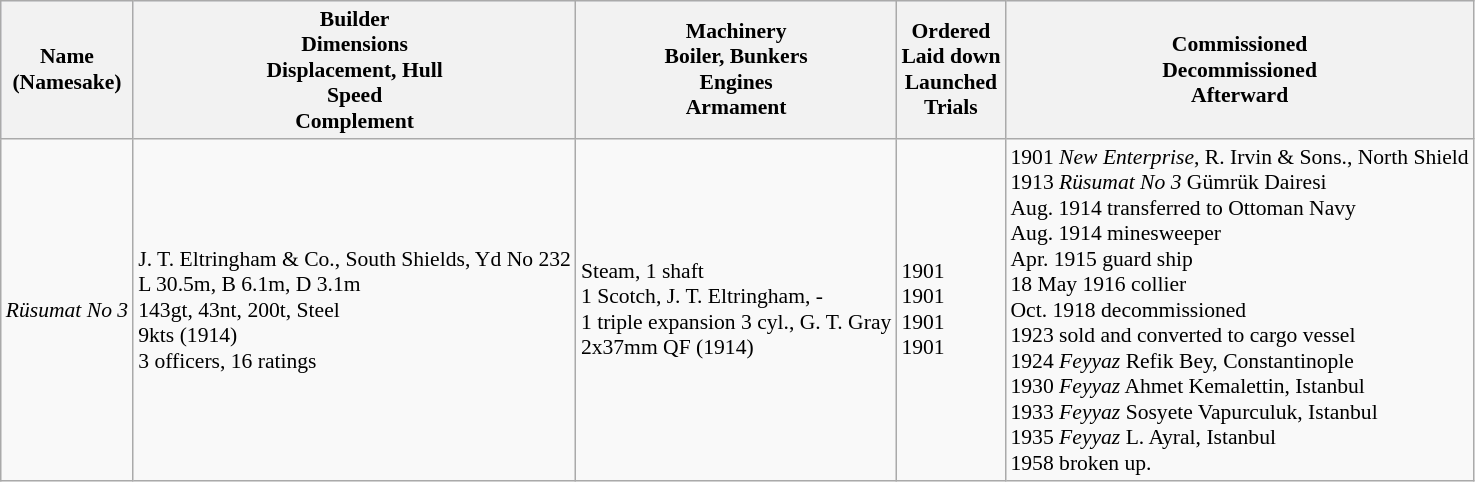<table class="wikitable" style="font-size:90%;">
<tr bgcolor="#e6e9ff">
<th>Name<br>(Namesake)</th>
<th>Builder<br>Dimensions<br>Displacement, Hull<br>Speed<br>Complement</th>
<th>Machinery<br>Boiler, Bunkers<br>Engines<br>Armament</th>
<th>Ordered<br>Laid down<br>Launched<br>Trials</th>
<th>Commissioned<br>Decommissioned<br>Afterward</th>
</tr>
<tr ---->
<td><em>Rüsumat No 3</em></td>
<td> J. T. Eltringham & Co., South Shields, Yd No 232<br>L 30.5m, B 6.1m, D 3.1m<br>143gt, 43nt, 200t, Steel<br>9kts (1914)<br>3 officers, 16 ratings</td>
<td>Steam, 1 shaft<br>1 Scotch, J. T. Eltringham, -<br>1 triple expansion 3 cyl., G. T. Gray<br>2x37mm QF (1914)</td>
<td>1901<br>1901<br>1901<br>1901</td>
<td>1901 <em>New Enterprise</em>, R. Irvin & Sons., North Shield<br>1913 <em>Rüsumat No 3</em> Gümrük Dairesi<br>Aug. 1914 transferred to Ottoman Navy<br>Aug. 1914 minesweeper<br>Apr. 1915 guard ship<br>18 May 1916 collier<br>Oct. 1918 decommissioned<br>1923 sold and converted to cargo vessel<br>1924 <em>Feyyaz</em> Refik Bey, Constantinople<br>1930 <em>Feyyaz</em> Ahmet Kemalettin, Istanbul<br>1933 <em>Feyyaz</em> Sosyete Vapurculuk, Istanbul<br>1935 <em>Feyyaz</em> L. Ayral, Istanbul<br>1958 broken up.</td>
</tr>
</table>
